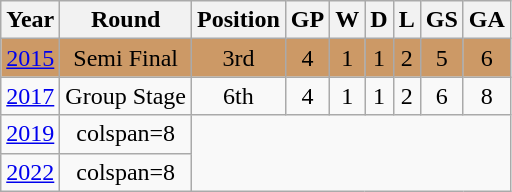<table class="wikitable" style="text-align:center">
<tr>
<th>Year</th>
<th>Round</th>
<th>Position</th>
<th>GP</th>
<th>W</th>
<th>D</th>
<th>L</th>
<th>GS</th>
<th>GA</th>
</tr>
<tr style="background:#c96">
<td> <a href='#'>2015</a></td>
<td>Semi Final</td>
<td>3rd</td>
<td>4</td>
<td>1</td>
<td>1</td>
<td>2</td>
<td>5</td>
<td>6</td>
</tr>
<tr>
<td> <a href='#'>2017</a></td>
<td>Group Stage</td>
<td>6th</td>
<td>4</td>
<td>1</td>
<td>1</td>
<td>2</td>
<td>6</td>
<td>8</td>
</tr>
<tr>
<td> <a href='#'>2019</a></td>
<td>colspan=8</td>
</tr>
<tr>
<td> <a href='#'>2022</a></td>
<td>colspan=8</td>
</tr>
</table>
